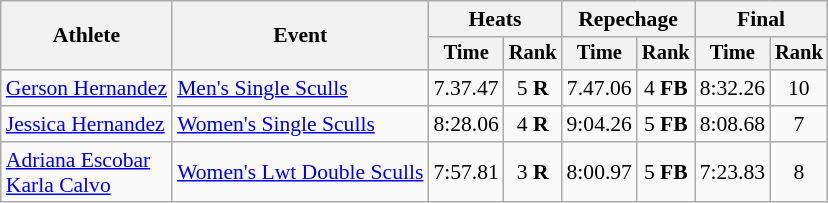<table class="wikitable" style="font-size:90%">
<tr>
<th rowspan=2>Athlete</th>
<th rowspan=2>Event</th>
<th colspan="2">Heats</th>
<th colspan="2">Repechage</th>
<th colspan="2">Final</th>
</tr>
<tr style="font-size:95%">
<th>Time</th>
<th>Rank</th>
<th>Time</th>
<th>Rank</th>
<th>Time</th>
<th>Rank</th>
</tr>
<tr align=center>
<td align=left><a href='#'>Gerson Hernandez</a></td>
<td align=left><a href='#'>Men's Single Sculls</a></td>
<td>7.37.47</td>
<td>5 <strong>R</strong></td>
<td>7.47.06</td>
<td>4 <strong>FB</strong></td>
<td>8:32.26</td>
<td>10</td>
</tr>
<tr align=center>
<td align=left><a href='#'>Jessica Hernandez</a></td>
<td align=left><a href='#'>Women's Single Sculls</a></td>
<td>8:28.06</td>
<td>4 <strong>R</strong></td>
<td>9:04.26</td>
<td>5 <strong>FB</strong></td>
<td>8:08.68</td>
<td>7</td>
</tr>
<tr align=center>
<td align=left><a href='#'>Adriana Escobar</a><br><a href='#'>Karla Calvo</a></td>
<td align=left><a href='#'>Women's Lwt Double Sculls</a></td>
<td>7:57.81</td>
<td>3 <strong>R</strong></td>
<td>8:00.97</td>
<td>5 <strong>FB</strong></td>
<td>7:23.83</td>
<td>8</td>
</tr>
</table>
